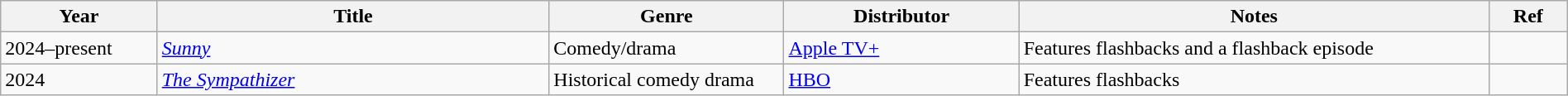<table class="wikitable sortable" style="width:100%; font-size:100%;">
<tr>
<th style="width:10%;">Year</th>
<th style="width:25%;">Title</th>
<th style="width:15%;">Genre</th>
<th style="width:15%;">Distributor</th>
<th style="width:30%;">Notes</th>
<th style="width:5%;">Ref</th>
</tr>
<tr>
<td>2024–present</td>
<td><a href='#'><em>Sunny</em></a></td>
<td>Comedy/drama</td>
<td><a href='#'>Apple TV+</a></td>
<td>Features flashbacks and a flashback episode</td>
<td></td>
</tr>
<tr>
<td>2024</td>
<td><a href='#'><em>The Sympathizer</em></a></td>
<td>Historical comedy drama</td>
<td><a href='#'>HBO</a></td>
<td>Features flashbacks</td>
<td></td>
</tr>
</table>
